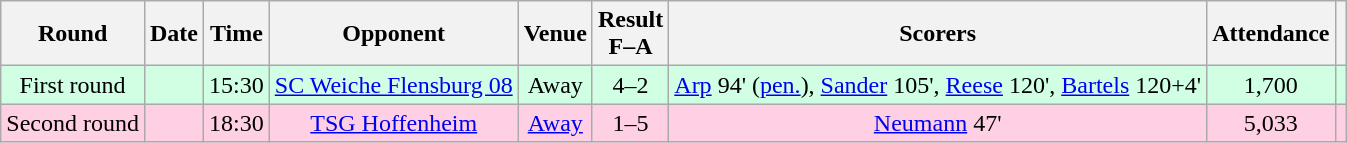<table class="wikitable sortable" style="text-align:center">
<tr>
<th>Round</th>
<th>Date</th>
<th>Time</th>
<th>Opponent</th>
<th>Venue</th>
<th>Result<br>F–A</th>
<th class="unsortable">Scorers</th>
<th>Attendance</th>
<th class="unsortable"></th>
</tr>
<tr bgcolor="#d0ffe3">
<td>First round</td>
<td></td>
<td>15:30</td>
<td><a href='#'>SC Weiche Flensburg 08</a></td>
<td>Away</td>
<td>4–2 </td>
<td><a href='#'>Arp</a> 94' (<a href='#'>pen.</a>), <a href='#'>Sander</a> 105', <a href='#'>Reese</a> 120', <a href='#'>Bartels</a> 120+4'</td>
<td>1,700</td>
<td></td>
</tr>
<tr bgcolor="#ffd0e3">
<td>Second round</td>
<td></td>
<td>18:30</td>
<td><a href='#'>TSG Hoffenheim</a></td>
<td><a href='#'>Away</a></td>
<td>1–5</td>
<td><a href='#'>Neumann</a> 47'</td>
<td>5,033</td>
<td></td>
</tr>
</table>
